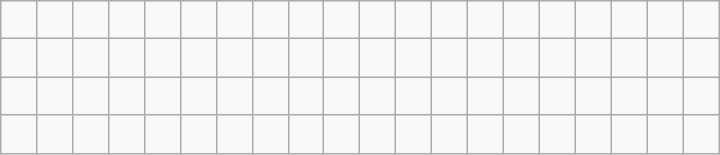<table class="wikitable" style="width:30em">
<tr>
<td> </td>
<td> </td>
<td> </td>
<td> </td>
<td> </td>
<td> </td>
<td> </td>
<td> </td>
<td> </td>
<td> </td>
<td> </td>
<td> </td>
<td> </td>
<td> </td>
<td> </td>
<td> </td>
<td> </td>
<td> </td>
<td> </td>
<td> </td>
</tr>
<tr>
<td> </td>
<td> </td>
<td> </td>
<td> </td>
<td> </td>
<td> </td>
<td> </td>
<td> </td>
<td> </td>
<td> </td>
<td> </td>
<td> </td>
<td> </td>
<td> </td>
<td> </td>
<td> </td>
<td> </td>
<td> </td>
<td> </td>
<td> </td>
</tr>
<tr>
<td> </td>
<td> </td>
<td> </td>
<td> </td>
<td> </td>
<td> </td>
<td> </td>
<td> </td>
<td> </td>
<td> </td>
<td> </td>
<td> </td>
<td> </td>
<td> </td>
<td> </td>
<td> </td>
<td> </td>
<td> </td>
<td> </td>
<td> </td>
</tr>
<tr>
<td> </td>
<td> </td>
<td> </td>
<td> </td>
<td> </td>
<td> </td>
<td> </td>
<td> </td>
<td> </td>
<td> </td>
<td> </td>
<td> </td>
<td> </td>
<td> </td>
<td> </td>
<td> </td>
<td> </td>
<td> </td>
<td> </td>
<td> </td>
</tr>
</table>
